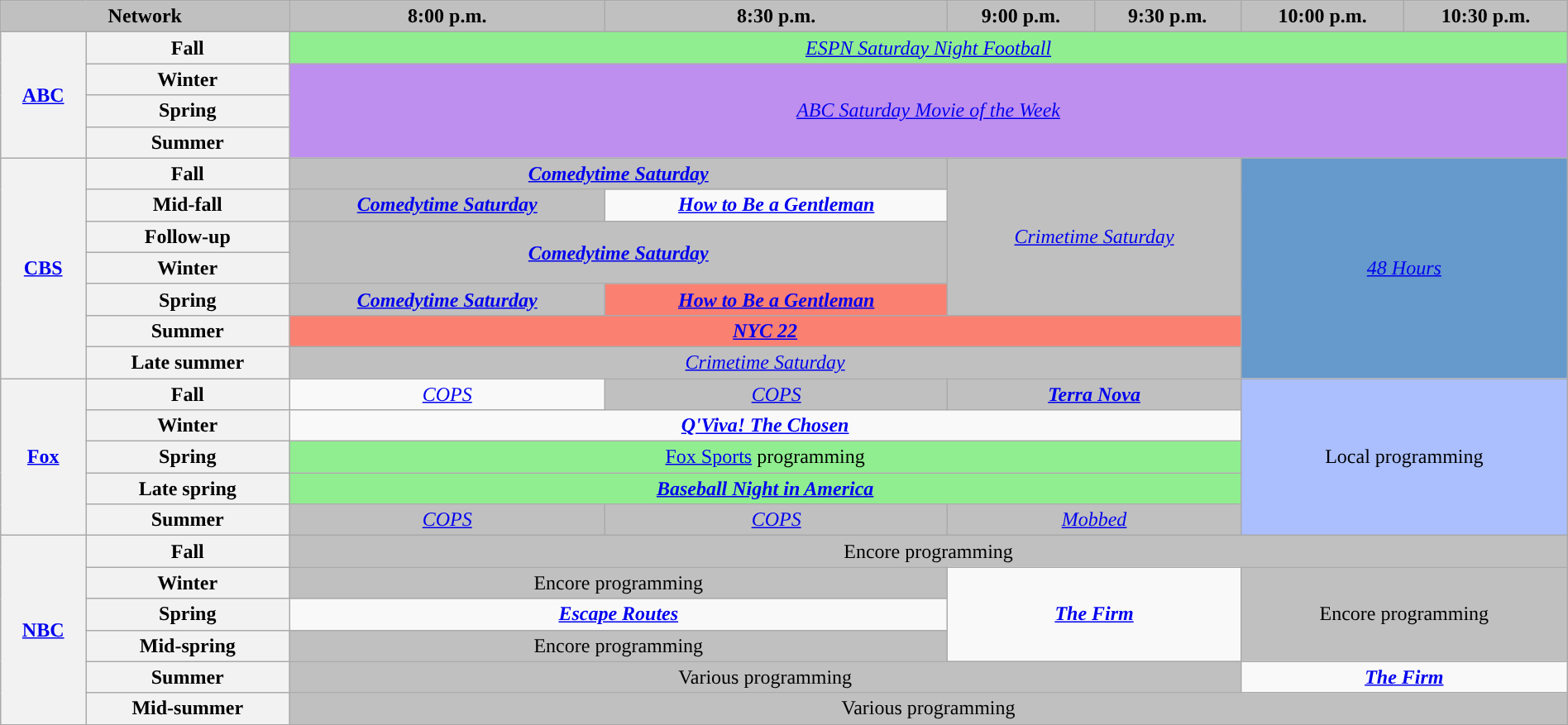<table class="wikitable" style="width:100%;margin-right:0;text-align:center">
<tr>
<th colspan="2" style="background-color:#C0C0C0;text-align:center">Network</th>
<th style="background-color:#C0C0C0;text-align:center">8:00 p.m.</th>
<th style="background-color:#C0C0C0;text-align:center">8:30 p.m.</th>
<th style="background-color:#C0C0C0;text-align:center">9:00 p.m.</th>
<th style="background-color:#C0C0C0;text-align:center">9:30 p.m.</th>
<th style="background-color:#C0C0C0;text-align:center">10:00 p.m.</th>
<th style="background-color:#C0C0C0;text-align:center">10:30 p.m.</th>
</tr>
<tr>
<th rowspan="4"><a href='#'>ABC</a></th>
<th>Fall</th>
<td colspan="6" style="background:lightgreen;"><em><a href='#'>ESPN Saturday Night Football</a></em> </td>
</tr>
<tr>
<th>Winter</th>
<td colspan="6" rowspan="3" style="background:#bf8fef;"><em><a href='#'>ABC Saturday Movie of the Week</a></em></td>
</tr>
<tr>
<th>Spring</th>
</tr>
<tr>
<th>Summer</th>
</tr>
<tr>
<th rowspan="7"><a href='#'>CBS</a></th>
<th>Fall</th>
<td colspan="2" style="background:#C0C0C0;"><strong><em><a href='#'>Comedytime Saturday</a></em></strong></td>
<td colspan="2" rowspan="5" style="background:#C0C0C0;"><em><a href='#'>Crimetime Saturday</a></em></td>
<td colspan="2" rowspan="7" style="background:#6699CC;"><em><a href='#'>48 Hours</a></em></td>
</tr>
<tr>
<th>Mid-fall</th>
<td style="background:#C0C0C0"><strong><em><a href='#'>Comedytime Saturday</a></em></strong></td>
<td><strong><em><a href='#'>How to Be a Gentleman</a></em></strong></td>
</tr>
<tr>
<th>Follow-up</th>
<td colspan="2" rowspan="2" style="background:#C0C0C0;"><strong><em><a href='#'>Comedytime Saturday</a></em></strong></td>
</tr>
<tr>
<th>Winter</th>
</tr>
<tr>
<th>Spring</th>
<td style="background:#C0C0C0;"><strong><em><a href='#'>Comedytime Saturday</a></em></strong></td>
<td style="background:#FA8072;"><strong><em><a href='#'>How to Be a Gentleman</a></em></strong></td>
</tr>
<tr>
<th>Summer</th>
<td colspan="4" style="background:#FA8072;"><strong><em><a href='#'>NYC 22</a></em></strong></td>
</tr>
<tr>
<th>Late summer</th>
<td colspan="4" style="background:#C0C0C0;"><em><a href='#'>Crimetime Saturday</a></em></td>
</tr>
<tr>
<th rowspan="5"><a href='#'>Fox</a></th>
<th>Fall</th>
<td><em><a href='#'>COPS</a></em></td>
<td style="background:#C0C0C0;"><em><a href='#'>COPS</a></em> </td>
<td colspan="2" style="background:#C0C0C0;"><strong><em><a href='#'>Terra Nova</a></em></strong> </td>
<td style="background:#abbfff;" rowspan="5" colspan="2">Local programming</td>
</tr>
<tr>
<th>Winter</th>
<td colspan="4"><strong><em><a href='#'>Q'Viva! The Chosen</a></em></strong></td>
</tr>
<tr>
<th>Spring</th>
<td colspan="4" style="background:lightgreen"><a href='#'>Fox Sports</a> programming</td>
</tr>
<tr>
<th>Late spring</th>
<td colspan="4" style="background:lightgreen"><strong><em><a href='#'>Baseball Night in America</a></em></strong> </td>
</tr>
<tr>
<th>Summer</th>
<td style="background:#C0C0C0;"><em><a href='#'>COPS</a></em> </td>
<td style="background:#C0C0C0;"><em><a href='#'>COPS</a></em> </td>
<td colspan="2" style="background:#C0C0C0;"><em><a href='#'>Mobbed</a></em> </td>
</tr>
<tr>
<th rowspan="6"><a href='#'>NBC</a></th>
<th>Fall</th>
<td colspan="6" style="background:#C0C0C0;">Encore programming</td>
</tr>
<tr>
<th>Winter</th>
<td colspan="2" style="background:#C0C0C0;">Encore programming</td>
<td rowspan="3" colspan="2"><strong><em><a href='#'>The Firm</a></em></strong></td>
<td rowspan="3" colspan="2" style="background:#C0C0C0;">Encore programming</td>
</tr>
<tr>
<th>Spring</th>
<td colspan="2"><strong><em><a href='#'>Escape Routes</a></em></strong></td>
</tr>
<tr>
<th>Mid-spring</th>
<td colspan="2" style="background:#C0C0C0;">Encore programming</td>
</tr>
<tr>
<th>Summer</th>
<td colspan="4" style="background:#C0C0C0;">Various programming</td>
<td colspan="2"><strong><em><a href='#'>The Firm</a></em></strong></td>
</tr>
<tr>
<th>Mid-summer</th>
<td colspan="6" style="background:#C0C0C0;">Various programming</td>
</tr>
</table>
